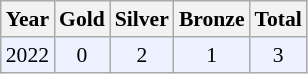<table class="sortable wikitable" style="font-size: 90%;">
<tr>
<th>Year</th>
<th>Gold</th>
<th>Silver</th>
<th>Bronze</th>
<th>Total</th>
</tr>
<tr style="background:#ECF2FF">
<td align="center">2022</td>
<td align="center">0</td>
<td align="center">2</td>
<td align="center">1</td>
<td align="center">3</td>
</tr>
</table>
